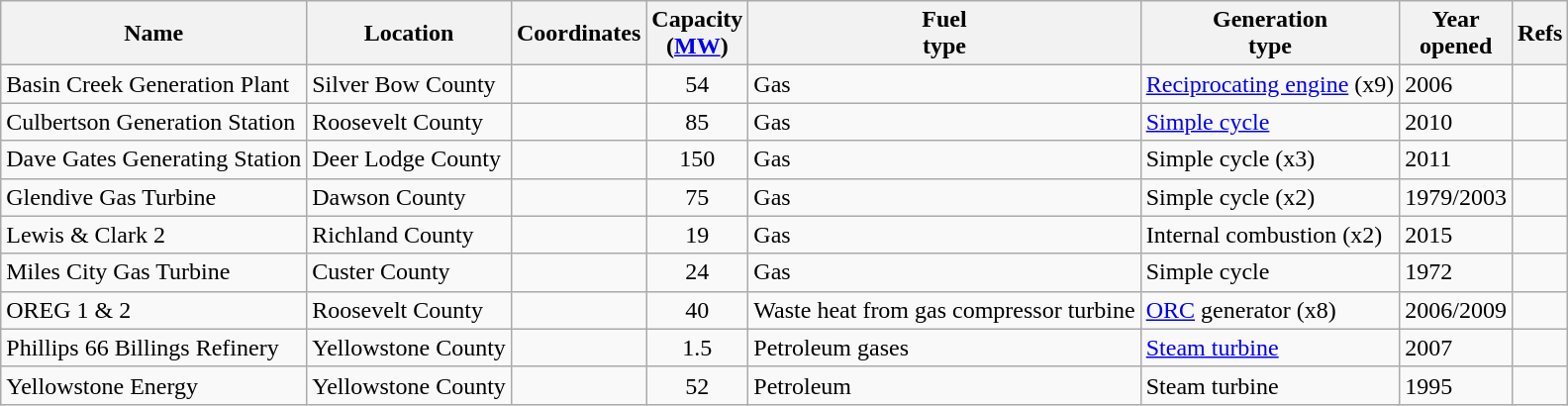<table class="wikitable sortable">
<tr>
<th>Name</th>
<th>Location</th>
<th>Coordinates</th>
<th>Capacity<br>(<a href='#'>MW</a>)</th>
<th>Fuel<br>type</th>
<th>Generation<br>type</th>
<th>Year<br>opened</th>
<th>Refs</th>
</tr>
<tr>
<td>Basin Creek Generation Plant</td>
<td>Silver Bow County</td>
<td></td>
<td align="center">54</td>
<td>Gas</td>
<td><a href='#'>Reciprocating engine</a> (x9)</td>
<td>2006</td>
<td></td>
</tr>
<tr>
<td>Culbertson Generation Station</td>
<td>Roosevelt County</td>
<td></td>
<td align="center">85</td>
<td>Gas</td>
<td><a href='#'>Simple cycle</a></td>
<td>2010</td>
<td></td>
</tr>
<tr>
<td>Dave Gates Generating Station</td>
<td>Deer Lodge County</td>
<td></td>
<td align="center">150</td>
<td>Gas</td>
<td>Simple cycle (x3)</td>
<td>2011</td>
<td></td>
</tr>
<tr>
<td>Glendive Gas Turbine</td>
<td>Dawson County</td>
<td></td>
<td align="center">75</td>
<td>Gas</td>
<td>Simple cycle (x2)</td>
<td>1979/2003</td>
<td></td>
</tr>
<tr>
<td>Lewis & Clark 2</td>
<td>Richland County</td>
<td></td>
<td align="center">19</td>
<td>Gas</td>
<td>Internal combustion (x2)</td>
<td>2015</td>
<td></td>
</tr>
<tr>
<td>Miles City Gas Turbine</td>
<td>Custer County</td>
<td></td>
<td align="center">24</td>
<td>Gas</td>
<td>Simple cycle</td>
<td>1972</td>
<td></td>
</tr>
<tr>
<td>OREG 1 & 2</td>
<td>Roosevelt County</td>
<td></td>
<td align="center">40</td>
<td>Waste heat from gas compressor turbine</td>
<td><a href='#'>ORC</a> generator (x8)</td>
<td>2006/2009</td>
<td></td>
</tr>
<tr>
<td>Phillips 66 Billings Refinery</td>
<td>Yellowstone County</td>
<td></td>
<td align="center">1.5</td>
<td>Petroleum gases</td>
<td><a href='#'>Steam turbine</a></td>
<td>2007</td>
<td></td>
</tr>
<tr>
<td>Yellowstone Energy</td>
<td>Yellowstone County</td>
<td></td>
<td align="center">52</td>
<td>Petroleum</td>
<td>Steam turbine</td>
<td>1995</td>
<td></td>
</tr>
</table>
